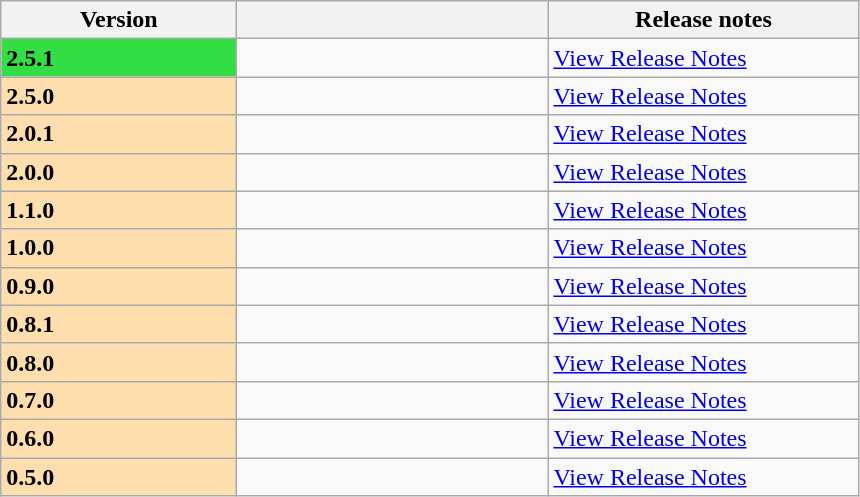<table class="wikitable">
<tr>
<th style="width:150px">Version</th>
<th style="width:200px"></th>
<th style="width:200px">Release notes</th>
</tr>
<tr>
<td style="background:#3d4;"><strong>2.5.1</strong></td>
<td></td>
<td><a href='#'>View Release Notes</a></td>
</tr>
<tr>
<td style="background:#ffdead;"><strong>2.5.0</strong></td>
<td></td>
<td><a href='#'>View Release Notes</a></td>
</tr>
<tr>
<td style="background:#ffdead;"><strong>2.0.1</strong></td>
<td></td>
<td><a href='#'>View Release Notes</a></td>
</tr>
<tr>
<td style="background:#ffdead;"><strong>2.0.0</strong></td>
<td></td>
<td><a href='#'>View Release Notes</a></td>
</tr>
<tr>
<td style="background:#ffdead;"><strong>1.1.0</strong></td>
<td></td>
<td><a href='#'>View Release Notes</a></td>
</tr>
<tr>
<td style="background:#ffdead;"><strong>1.0.0</strong></td>
<td></td>
<td><a href='#'>View Release Notes</a></td>
</tr>
<tr>
<td style="background:#ffdead;"><strong>0.9.0</strong></td>
<td></td>
<td><a href='#'>View Release Notes</a></td>
</tr>
<tr>
<td style="background:#ffdead;"><strong>0.8.1</strong></td>
<td></td>
<td><a href='#'>View Release Notes</a></td>
</tr>
<tr>
<td style="background:#ffdead;"><strong>0.8.0</strong></td>
<td></td>
<td><a href='#'>View Release Notes</a></td>
</tr>
<tr>
<td style="background:#ffdead;"><strong>0.7.0</strong></td>
<td></td>
<td><a href='#'>View Release Notes</a></td>
</tr>
<tr>
<td style="background:#ffdead;"><strong>0.6.0</strong></td>
<td></td>
<td><a href='#'>View Release Notes</a></td>
</tr>
<tr>
<td style="background:#ffdead;"><strong>0.5.0</strong></td>
<td></td>
<td><a href='#'>View Release Notes</a></td>
</tr>
</table>
